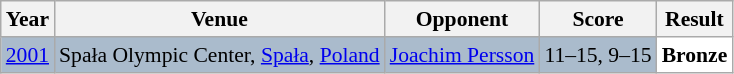<table class="sortable wikitable" style="font-size: 90%;">
<tr>
<th>Year</th>
<th>Venue</th>
<th>Opponent</th>
<th>Score</th>
<th>Result</th>
</tr>
<tr style="background:#AABBCC">
<td align="center"><a href='#'>2001</a></td>
<td align="left">Spała Olympic Center, <a href='#'>Spała</a>, <a href='#'>Poland</a></td>
<td align="left"> <a href='#'>Joachim Persson</a></td>
<td align="left">11–15, 9–15</td>
<td style="text-align:left; background:white"> <strong>Bronze</strong></td>
</tr>
</table>
